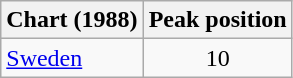<table class="wikitable">
<tr>
<th align="left">Chart (1988)</th>
<th align="center">Peak position</th>
</tr>
<tr>
<td align="left"><a href='#'>Sweden</a></td>
<td align="center">10</td>
</tr>
</table>
